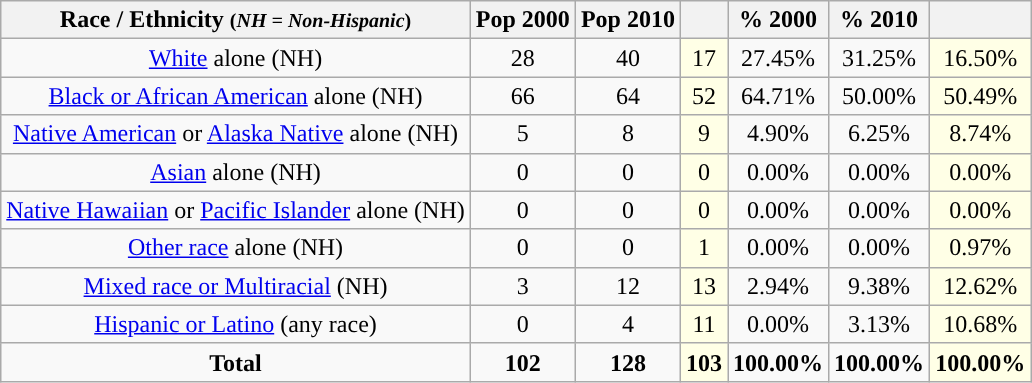<table class="wikitable" style="text-align:center;">
<tr>
<th>Race / Ethnicity <small>(<em>NH = Non-Hispanic</em>)</small></th>
<th>Pop 2000</th>
<th>Pop 2010</th>
<th></th>
<th>% 2000</th>
<th>% 2010</th>
<th></th>
</tr>
<tr>
<td><a href='#'>White</a> alone (NH)</td>
<td>28</td>
<td>40</td>
<td style='background: #ffffe6;'>17</td>
<td>27.45%</td>
<td>31.25%</td>
<td style='background: #ffffe6;'>16.50%</td>
</tr>
<tr>
<td><a href='#'>Black or African American</a> alone (NH)</td>
<td>66</td>
<td>64</td>
<td style='background: #ffffe6;'>52</td>
<td>64.71%</td>
<td>50.00%</td>
<td style='background: #ffffe6;'>50.49%</td>
</tr>
<tr>
<td><a href='#'>Native American</a> or <a href='#'>Alaska Native</a> alone (NH)</td>
<td>5</td>
<td>8</td>
<td style='background: #ffffe6;'>9</td>
<td>4.90%</td>
<td>6.25%</td>
<td style='background: #ffffe6;'>8.74%</td>
</tr>
<tr>
<td><a href='#'>Asian</a> alone (NH)</td>
<td>0</td>
<td>0</td>
<td style='background: #ffffe6;'>0</td>
<td>0.00%</td>
<td>0.00%</td>
<td style='background: #ffffe6;'>0.00%</td>
</tr>
<tr>
<td><a href='#'>Native Hawaiian</a> or <a href='#'>Pacific Islander</a> alone (NH)</td>
<td>0</td>
<td>0</td>
<td style='background: #ffffe6;'>0</td>
<td>0.00%</td>
<td>0.00%</td>
<td style='background: #ffffe6;'>0.00%</td>
</tr>
<tr>
<td><a href='#'>Other race</a> alone (NH)</td>
<td>0</td>
<td>0</td>
<td style='background: #ffffe6;'>1</td>
<td>0.00%</td>
<td>0.00%</td>
<td style='background: #ffffe6;'>0.97%</td>
</tr>
<tr>
<td><a href='#'>Mixed race or Multiracial</a> (NH)</td>
<td>3</td>
<td>12</td>
<td style='background: #ffffe6;'>13</td>
<td>2.94%</td>
<td>9.38%</td>
<td style='background: #ffffe6;'>12.62%</td>
</tr>
<tr>
<td><a href='#'>Hispanic or Latino</a> (any race)</td>
<td>0</td>
<td>4</td>
<td style='background: #ffffe6;'>11</td>
<td>0.00%</td>
<td>3.13%</td>
<td style='background: #ffffe6;'>10.68%</td>
</tr>
<tr>
<td><strong>Total</strong></td>
<td><strong>102</strong></td>
<td><strong>128</strong></td>
<td style='background: #ffffe6;'><strong>103</strong></td>
<td><strong>100.00%</strong></td>
<td><strong>100.00%</strong></td>
<td style='background: #ffffe6;'><strong>100.00%</strong></td>
</tr>
</table>
